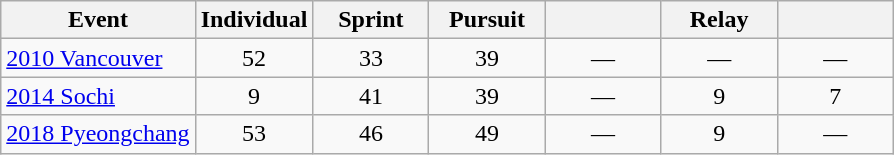<table class="wikitable" style="text-align: center;">
<tr ">
<th>Event</th>
<th style="width:70px;">Individual</th>
<th style="width:70px;">Sprint</th>
<th style="width:70px;">Pursuit</th>
<th style="width:70px;"></th>
<th style="width:70px;">Relay</th>
<th style="width:70px;"></th>
</tr>
<tr>
<td align=left> <a href='#'>2010 Vancouver</a></td>
<td>52</td>
<td>33</td>
<td>39</td>
<td>—</td>
<td>—</td>
<td>—</td>
</tr>
<tr>
<td align=left> <a href='#'>2014 Sochi</a></td>
<td>9</td>
<td>41</td>
<td>39</td>
<td>—</td>
<td>9</td>
<td>7</td>
</tr>
<tr>
<td align=left> <a href='#'>2018 Pyeongchang</a></td>
<td>53</td>
<td>46</td>
<td>49</td>
<td>—</td>
<td>9</td>
<td>—</td>
</tr>
</table>
